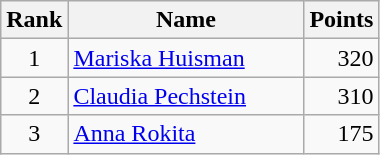<table class="wikitable" border="1">
<tr>
<th width=30>Rank</th>
<th width=150>Name</th>
<th width=25>Points</th>
</tr>
<tr>
<td align=center>1</td>
<td> <a href='#'>Mariska Huisman</a></td>
<td align=right>320</td>
</tr>
<tr>
<td align=center>2</td>
<td> <a href='#'>Claudia Pechstein</a></td>
<td align=right>310</td>
</tr>
<tr>
<td align=center>3</td>
<td> <a href='#'>Anna Rokita</a></td>
<td align=right>175</td>
</tr>
</table>
